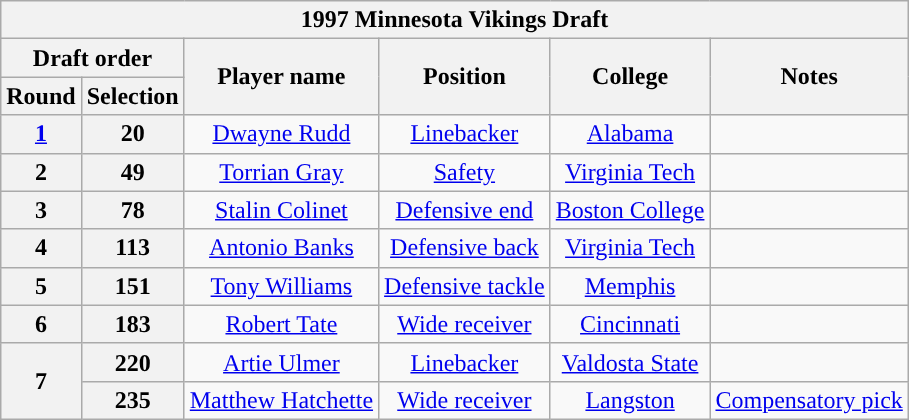<table class="wikitable" style="text-align:center">
<tr>
<th colspan="6">1997 Minnesota Vikings Draft</th>
</tr>
<tr>
<th colspan="2">Draft order</th>
<th rowspan="2">Player name</th>
<th rowspan="2">Position</th>
<th rowspan="2">College</th>
<th rowspan="2">Notes</th>
</tr>
<tr>
<th>Round</th>
<th>Selection</th>
</tr>
<tr>
<th><a href='#'>1</a></th>
<th>20</th>
<td><a href='#'>Dwayne Rudd</a></td>
<td><a href='#'>Linebacker</a></td>
<td><a href='#'>Alabama</a></td>
<td></td>
</tr>
<tr>
<th>2</th>
<th>49</th>
<td><a href='#'>Torrian Gray</a></td>
<td><a href='#'>Safety</a></td>
<td><a href='#'>Virginia Tech</a></td>
<td></td>
</tr>
<tr>
<th>3</th>
<th>78</th>
<td><a href='#'>Stalin Colinet</a></td>
<td><a href='#'>Defensive end</a></td>
<td><a href='#'>Boston College</a></td>
<td></td>
</tr>
<tr>
<th>4</th>
<th>113</th>
<td><a href='#'>Antonio Banks</a></td>
<td><a href='#'>Defensive back</a></td>
<td><a href='#'>Virginia Tech</a></td>
<td></td>
</tr>
<tr>
<th>5</th>
<th>151</th>
<td><a href='#'>Tony Williams</a></td>
<td><a href='#'>Defensive tackle</a></td>
<td><a href='#'>Memphis</a></td>
<td></td>
</tr>
<tr>
<th>6</th>
<th>183</th>
<td><a href='#'>Robert Tate</a></td>
<td><a href='#'>Wide receiver</a></td>
<td><a href='#'>Cincinnati</a></td>
<td></td>
</tr>
<tr>
<th rowspan="2">7</th>
<th>220</th>
<td><a href='#'>Artie Ulmer</a></td>
<td><a href='#'>Linebacker</a></td>
<td><a href='#'>Valdosta State</a></td>
<td></td>
</tr>
<tr>
<th>235</th>
<td><a href='#'>Matthew Hatchette</a></td>
<td><a href='#'>Wide receiver</a></td>
<td><a href='#'>Langston</a></td>
<td><a href='#'>Compensatory pick</a></td>
</tr>
</table>
